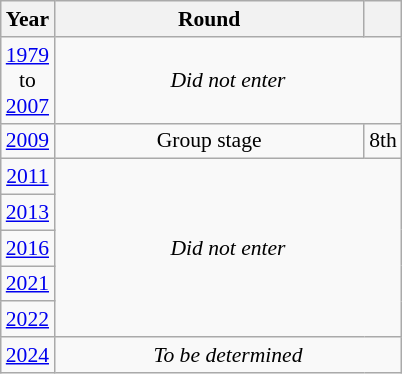<table class="wikitable" style="text-align: center; font-size:90%">
<tr>
<th>Year</th>
<th style="width:200px">Round</th>
<th></th>
</tr>
<tr>
<td><a href='#'>1979</a><br>to<br><a href='#'>2007</a></td>
<td colspan="2"><em>Did not enter</em></td>
</tr>
<tr>
<td><a href='#'>2009</a></td>
<td>Group stage</td>
<td>8th</td>
</tr>
<tr>
<td><a href='#'>2011</a></td>
<td colspan="2" rowspan="5"><em>Did not enter</em></td>
</tr>
<tr>
<td><a href='#'>2013</a></td>
</tr>
<tr>
<td><a href='#'>2016</a></td>
</tr>
<tr>
<td><a href='#'>2021</a></td>
</tr>
<tr>
<td><a href='#'>2022</a></td>
</tr>
<tr>
<td><a href='#'>2024</a></td>
<td colspan="2"><em>To be determined</em></td>
</tr>
</table>
